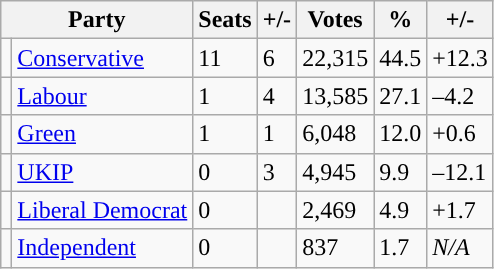<table class="wikitable sortable">
<tr>
<th colspan="2">Party</th>
<th>Seats</th>
<th>+/-</th>
<th>Votes</th>
<th>%</th>
<th>+/-</th>
</tr>
<tr>
<td style="background-color: "></td>
<td><a href='#'>Conservative</a></td>
<td>11</td>
<td> 6</td>
<td>22,315</td>
<td>44.5</td>
<td><span>+12.3</span></td>
</tr>
<tr>
<td style="background-color: "></td>
<td><a href='#'>Labour</a></td>
<td>1</td>
<td> 4</td>
<td>13,585</td>
<td>27.1</td>
<td><span>–4.2</span></td>
</tr>
<tr>
<td style="background-color: "></td>
<td><a href='#'>Green</a></td>
<td>1</td>
<td> 1</td>
<td>6,048</td>
<td>12.0</td>
<td><span>+0.6</span></td>
</tr>
<tr>
<td style="background-color: "></td>
<td><a href='#'>UKIP</a></td>
<td>0</td>
<td> 3</td>
<td>4,945</td>
<td>9.9</td>
<td><span>–12.1</span></td>
</tr>
<tr>
<td style="background-color: "></td>
<td><a href='#'>Liberal Democrat</a></td>
<td>0</td>
<td></td>
<td>2,469</td>
<td>4.9</td>
<td><span>+1.7</span></td>
</tr>
<tr>
<td style="background-color: "></td>
<td><a href='#'>Independent</a></td>
<td>0</td>
<td></td>
<td>837</td>
<td>1.7</td>
<td><span><em>N/A</em></span></td>
</tr>
</table>
